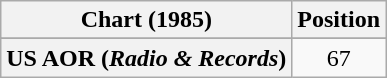<table class="wikitable plainrowheaders" style="text-align:center">
<tr>
<th>Chart (1985)</th>
<th>Position</th>
</tr>
<tr>
</tr>
<tr>
<th scope="row">US AOR (<em>Radio & Records</em>)</th>
<td>67</td>
</tr>
</table>
